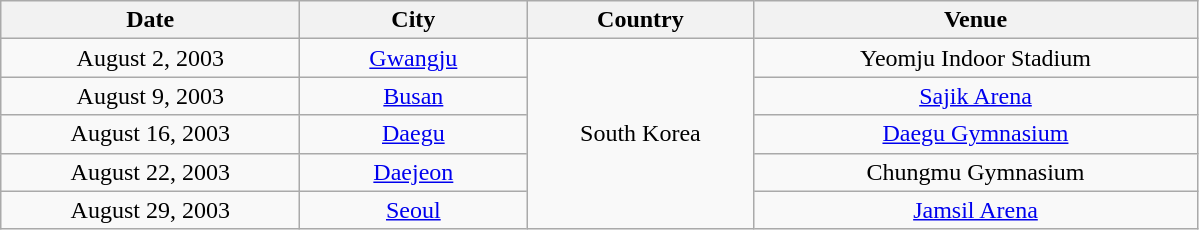<table class="wikitable" style="text-align:center;">
<tr>
<th scope="col" style="width:12em;">Date</th>
<th scope="col" style="width:9em;">City</th>
<th scope="col" style="width:9em;">Country</th>
<th scope="col" style="width:18em;">Venue</th>
</tr>
<tr>
<td>August 2, 2003</td>
<td><a href='#'>Gwangju</a></td>
<td rowspan="5">South Korea</td>
<td>Yeomju Indoor Stadium</td>
</tr>
<tr>
<td>August 9, 2003</td>
<td><a href='#'>Busan</a></td>
<td><a href='#'>Sajik Arena</a></td>
</tr>
<tr>
<td>August 16, 2003</td>
<td><a href='#'>Daegu</a></td>
<td><a href='#'>Daegu Gymnasium</a></td>
</tr>
<tr>
<td>August 22, 2003</td>
<td><a href='#'>Daejeon</a></td>
<td>Chungmu Gymnasium</td>
</tr>
<tr>
<td>August 29, 2003</td>
<td><a href='#'>Seoul</a></td>
<td><a href='#'>Jamsil Arena</a></td>
</tr>
</table>
